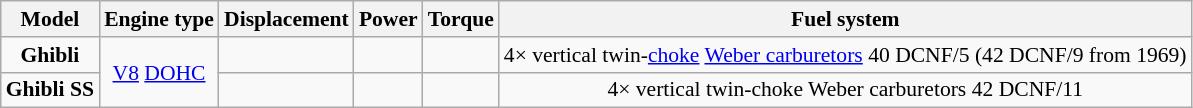<table class="wikitable" style="text-align:center; font-size:90%;">
<tr>
<th>Model</th>
<th>Engine type</th>
<th>Displacement</th>
<th>Power</th>
<th>Torque</th>
<th>Fuel system</th>
</tr>
<tr>
<td><strong>Ghibli</strong></td>
<td rowspan=2><a href='#'>V8</a> <a href='#'>DOHC</a></td>
<td></td>
<td></td>
<td></td>
<td>4× vertical twin-<a href='#'>choke</a> <a href='#'>Weber carburetors</a> 40 DCNF/5 (42 DCNF/9 from 1969)</td>
</tr>
<tr>
<td><strong>Ghibli SS</strong></td>
<td></td>
<td></td>
<td></td>
<td>4× vertical twin-choke Weber carburetors 42 DCNF/11</td>
</tr>
</table>
